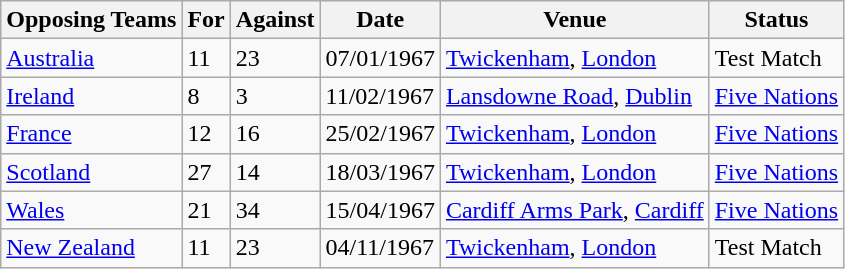<table class="wikitable">
<tr>
<th>Opposing Teams</th>
<th>For</th>
<th>Against</th>
<th>Date</th>
<th>Venue</th>
<th>Status</th>
</tr>
<tr>
<td><a href='#'>Australia</a></td>
<td>11</td>
<td>23</td>
<td>07/01/1967</td>
<td><a href='#'>Twickenham</a>, <a href='#'>London</a></td>
<td>Test Match</td>
</tr>
<tr>
<td><a href='#'>Ireland</a></td>
<td>8</td>
<td>3</td>
<td>11/02/1967</td>
<td><a href='#'>Lansdowne Road</a>, <a href='#'>Dublin</a></td>
<td><a href='#'>Five Nations</a></td>
</tr>
<tr>
<td><a href='#'>France</a></td>
<td>12</td>
<td>16</td>
<td>25/02/1967</td>
<td><a href='#'>Twickenham</a>, <a href='#'>London</a></td>
<td><a href='#'>Five Nations</a></td>
</tr>
<tr>
<td><a href='#'>Scotland</a></td>
<td>27</td>
<td>14</td>
<td>18/03/1967</td>
<td><a href='#'>Twickenham</a>, <a href='#'>London</a></td>
<td><a href='#'>Five Nations</a></td>
</tr>
<tr>
<td><a href='#'>Wales</a></td>
<td>21</td>
<td>34</td>
<td>15/04/1967</td>
<td><a href='#'>Cardiff Arms Park</a>, <a href='#'>Cardiff</a></td>
<td><a href='#'>Five Nations</a></td>
</tr>
<tr>
<td><a href='#'>New Zealand</a></td>
<td>11</td>
<td>23</td>
<td>04/11/1967</td>
<td><a href='#'>Twickenham</a>, <a href='#'>London</a></td>
<td>Test Match</td>
</tr>
</table>
